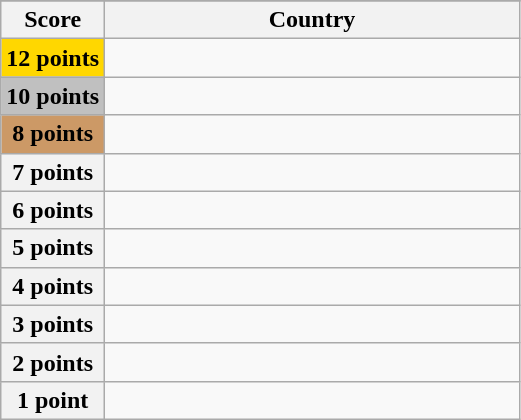<table class="wikitable">
<tr>
</tr>
<tr>
<th scope="col" width="20%">Score</th>
<th scope="col">Country</th>
</tr>
<tr>
<th scope="row" style="background:gold">12 points</th>
<td></td>
</tr>
<tr>
<th scope="row" style="background:silver">10 points</th>
<td></td>
</tr>
<tr>
<th scope="row" style="background:#CC9966">8 points</th>
<td></td>
</tr>
<tr>
<th scope="row">7 points</th>
<td></td>
</tr>
<tr>
<th scope="row">6 points</th>
<td></td>
</tr>
<tr>
<th scope="row">5 points</th>
<td></td>
</tr>
<tr>
<th scope="row">4 points</th>
<td></td>
</tr>
<tr>
<th scope="row">3 points</th>
<td></td>
</tr>
<tr>
<th scope="row">2 points</th>
<td></td>
</tr>
<tr>
<th scope="row">1 point</th>
<td></td>
</tr>
</table>
